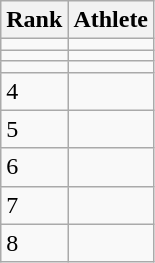<table class="wikitable" style="text-align:left">
<tr>
<th>Rank</th>
<th>Athlete</th>
</tr>
<tr>
<td></td>
<td></td>
</tr>
<tr>
<td></td>
<td></td>
</tr>
<tr>
<td></td>
<td></td>
</tr>
<tr>
<td>4</td>
<td></td>
</tr>
<tr>
<td>5</td>
<td></td>
</tr>
<tr>
<td>6</td>
<td></td>
</tr>
<tr>
<td>7</td>
<td></td>
</tr>
<tr>
<td>8</td>
<td></td>
</tr>
</table>
